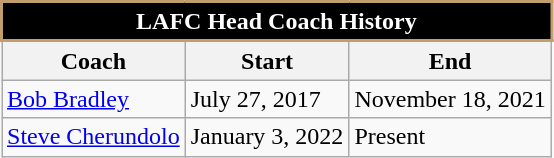<table class="wikitable">
<tr>
<th style="background:#000; color:#FFF; border:2px solid #C39E6D;" scope="col" colspan="3">LAFC Head Coach History</th>
</tr>
<tr>
<th>Coach</th>
<th>Start</th>
<th>End</th>
</tr>
<tr>
<td><a href='#'>Bob Bradley</a></td>
<td>July 27, 2017</td>
<td>November 18, 2021</td>
</tr>
<tr>
<td><a href='#'>Steve Cherundolo</a></td>
<td>January 3, 2022</td>
<td>Present</td>
</tr>
</table>
